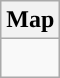<table class="wikitable">
<tr>
<th>Map</th>
</tr>
<tr>
<td align="center"><div><br> 


















</div></td>
</tr>
</table>
